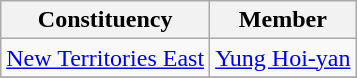<table class="wikitable" style="text-align:left;">
<tr>
<th>Constituency</th>
<th>Member</th>
</tr>
<tr>
<td><a href='#'>New Territories East</a></td>
<td><a href='#'>Yung Hoi-yan</a></td>
</tr>
<tr>
</tr>
</table>
